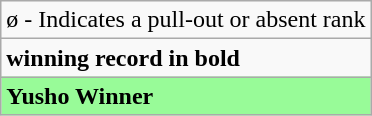<table class="wikitable">
<tr>
<td>ø - Indicates a pull-out or absent rank</td>
</tr>
<tr>
<td><strong>winning record in bold</strong></td>
</tr>
<tr>
<td style="background: PaleGreen;"><strong>Yusho Winner</strong></td>
</tr>
</table>
